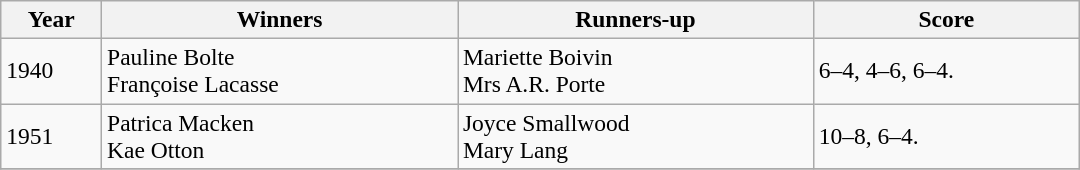<table class="wikitable" style="font-size:98%;">
<tr>
<th style="width:60px;">Year</th>
<th style="width:230px;">Winners</th>
<th style="width:230px;">Runners-up</th>
<th style="width:170px;">Score</th>
</tr>
<tr>
<td>1940</td>
<td>  Pauline Bolte<br>  Françoise Lacasse</td>
<td> Mariette Boivin<br> Mrs A.R. Porte</td>
<td>6–4, 4–6, 6–4.</td>
</tr>
<tr>
<td>1951</td>
<td>  Patrica Macken<br>  Kae Otton</td>
<td> Joyce Smallwood<br> Mary Lang</td>
<td>10–8, 6–4.</td>
</tr>
<tr>
</tr>
</table>
